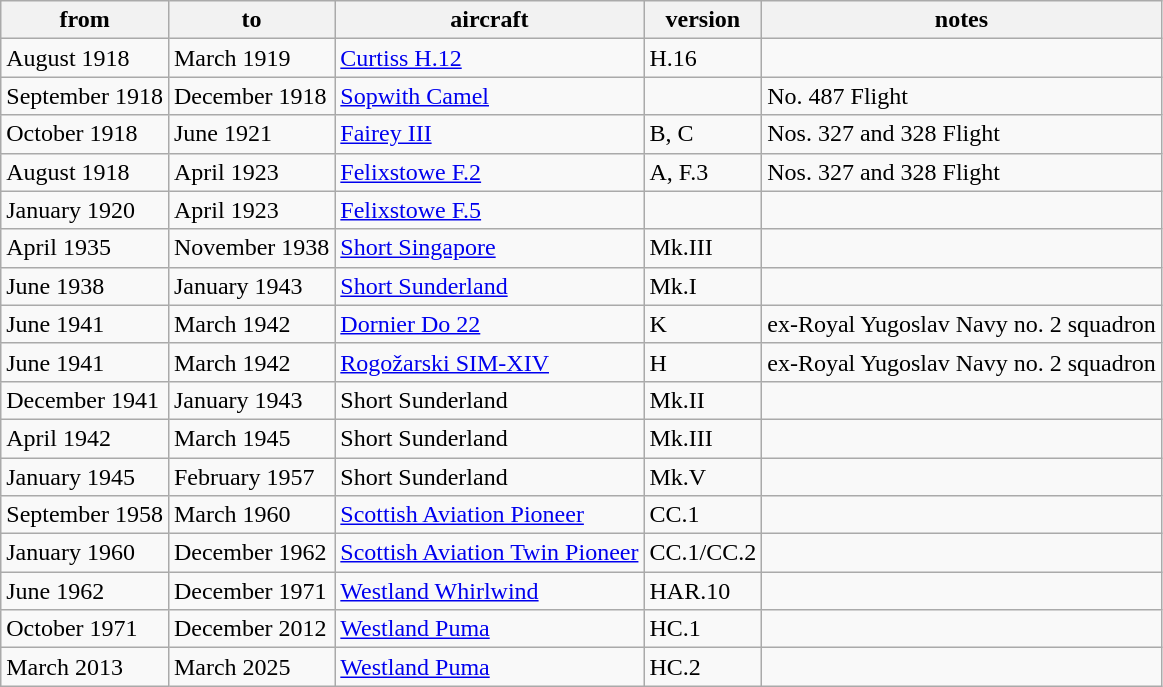<table class=wikitable>
<tr>
<th>from</th>
<th>to</th>
<th>aircraft</th>
<th>version</th>
<th>notes</th>
</tr>
<tr>
<td>August 1918</td>
<td>March 1919</td>
<td><a href='#'>Curtiss H.12</a></td>
<td>H.16</td>
<td></td>
</tr>
<tr>
<td>September 1918</td>
<td>December 1918</td>
<td><a href='#'>Sopwith Camel</a></td>
<td></td>
<td>No. 487 Flight</td>
</tr>
<tr>
<td>October 1918</td>
<td>June 1921</td>
<td><a href='#'>Fairey III</a></td>
<td>B, C</td>
<td>Nos. 327 and 328 Flight</td>
</tr>
<tr>
<td>August 1918</td>
<td>April 1923</td>
<td><a href='#'>Felixstowe F.2</a></td>
<td>A, F.3</td>
<td>Nos. 327 and 328 Flight</td>
</tr>
<tr>
<td>January 1920</td>
<td>April 1923</td>
<td><a href='#'>Felixstowe F.5</a></td>
<td></td>
<td></td>
</tr>
<tr>
<td>April 1935</td>
<td>November 1938</td>
<td><a href='#'>Short Singapore</a></td>
<td>Mk.III</td>
<td></td>
</tr>
<tr>
<td>June 1938</td>
<td>January 1943</td>
<td><a href='#'>Short Sunderland</a></td>
<td>Mk.I</td>
<td></td>
</tr>
<tr>
<td>June 1941</td>
<td>March 1942</td>
<td><a href='#'>Dornier Do 22</a></td>
<td>K</td>
<td>ex-Royal Yugoslav Navy no. 2 squadron</td>
</tr>
<tr>
<td>June 1941</td>
<td>March 1942</td>
<td><a href='#'>Rogožarski SIM-XIV</a></td>
<td>H</td>
<td>ex-Royal Yugoslav Navy no. 2 squadron</td>
</tr>
<tr>
<td>December 1941</td>
<td>January 1943</td>
<td>Short Sunderland</td>
<td>Mk.II</td>
<td></td>
</tr>
<tr>
<td>April 1942</td>
<td>March 1945</td>
<td>Short Sunderland</td>
<td>Mk.III</td>
<td></td>
</tr>
<tr>
<td>January 1945</td>
<td>February 1957</td>
<td>Short Sunderland</td>
<td>Mk.V</td>
<td></td>
</tr>
<tr>
<td>September 1958</td>
<td>March 1960</td>
<td><a href='#'>Scottish Aviation Pioneer</a></td>
<td>CC.1</td>
<td></td>
</tr>
<tr>
<td>January 1960</td>
<td>December 1962</td>
<td><a href='#'>Scottish Aviation Twin Pioneer</a></td>
<td>CC.1/CC.2</td>
<td></td>
</tr>
<tr>
<td>June 1962</td>
<td>December 1971</td>
<td><a href='#'>Westland Whirlwind</a></td>
<td>HAR.10</td>
<td></td>
</tr>
<tr>
<td>October 1971</td>
<td>December 2012</td>
<td><a href='#'>Westland Puma</a></td>
<td>HC.1</td>
<td></td>
</tr>
<tr>
<td>March 2013</td>
<td>March 2025</td>
<td><a href='#'>Westland Puma</a></td>
<td>HC.2</td>
<td></td>
</tr>
</table>
